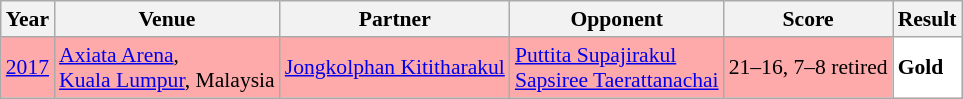<table class="sortable wikitable" style="font-size: 90%;">
<tr>
<th>Year</th>
<th>Venue</th>
<th>Partner</th>
<th>Opponent</th>
<th>Score</th>
<th>Result</th>
</tr>
<tr style="background:#FFAAAA">
<td align="center"><a href='#'>2017</a></td>
<td align="left"><a href='#'>Axiata Arena</a>,<br><a href='#'>Kuala Lumpur</a>, Malaysia</td>
<td align="left"> <a href='#'>Jongkolphan Kititharakul</a></td>
<td align="left"> <a href='#'>Puttita Supajirakul</a><br> <a href='#'>Sapsiree Taerattanachai</a></td>
<td align="left">21–16, 7–8 retired</td>
<td style="text-align:left; background:white"> <strong>Gold</strong></td>
</tr>
</table>
